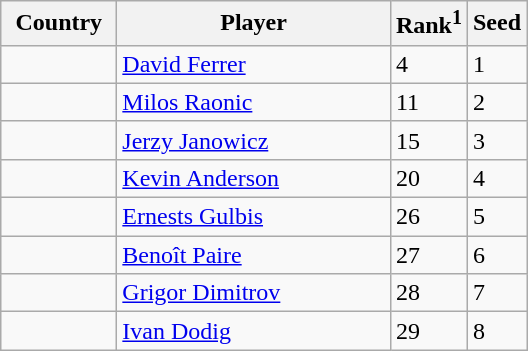<table class="sortable wikitable">
<tr>
<th width="70">Country</th>
<th width="175">Player</th>
<th>Rank<sup>1</sup></th>
<th>Seed</th>
</tr>
<tr>
<td></td>
<td><a href='#'>David Ferrer</a></td>
<td>4</td>
<td>1</td>
</tr>
<tr>
<td></td>
<td><a href='#'>Milos Raonic</a></td>
<td>11</td>
<td>2</td>
</tr>
<tr>
<td></td>
<td><a href='#'>Jerzy Janowicz</a></td>
<td>15</td>
<td>3</td>
</tr>
<tr>
<td></td>
<td><a href='#'>Kevin Anderson</a></td>
<td>20</td>
<td>4</td>
</tr>
<tr>
<td></td>
<td><a href='#'>Ernests Gulbis</a></td>
<td>26</td>
<td>5</td>
</tr>
<tr>
<td></td>
<td><a href='#'>Benoît Paire</a></td>
<td>27</td>
<td>6</td>
</tr>
<tr>
<td></td>
<td><a href='#'>Grigor Dimitrov</a></td>
<td>28</td>
<td>7</td>
</tr>
<tr>
<td></td>
<td><a href='#'>Ivan Dodig</a></td>
<td>29</td>
<td>8</td>
</tr>
</table>
